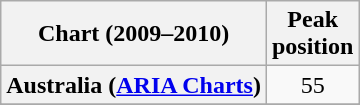<table class="wikitable sortable plainrowheaders" style="text-align:center">
<tr>
<th scope="col">Chart (2009–2010)</th>
<th scope="col">Peak<br>position</th>
</tr>
<tr>
<th scope="row">Australia (<a href='#'>ARIA Charts</a>)</th>
<td>55</td>
</tr>
<tr>
</tr>
<tr>
</tr>
<tr>
</tr>
<tr>
</tr>
<tr>
</tr>
<tr>
</tr>
<tr>
</tr>
</table>
